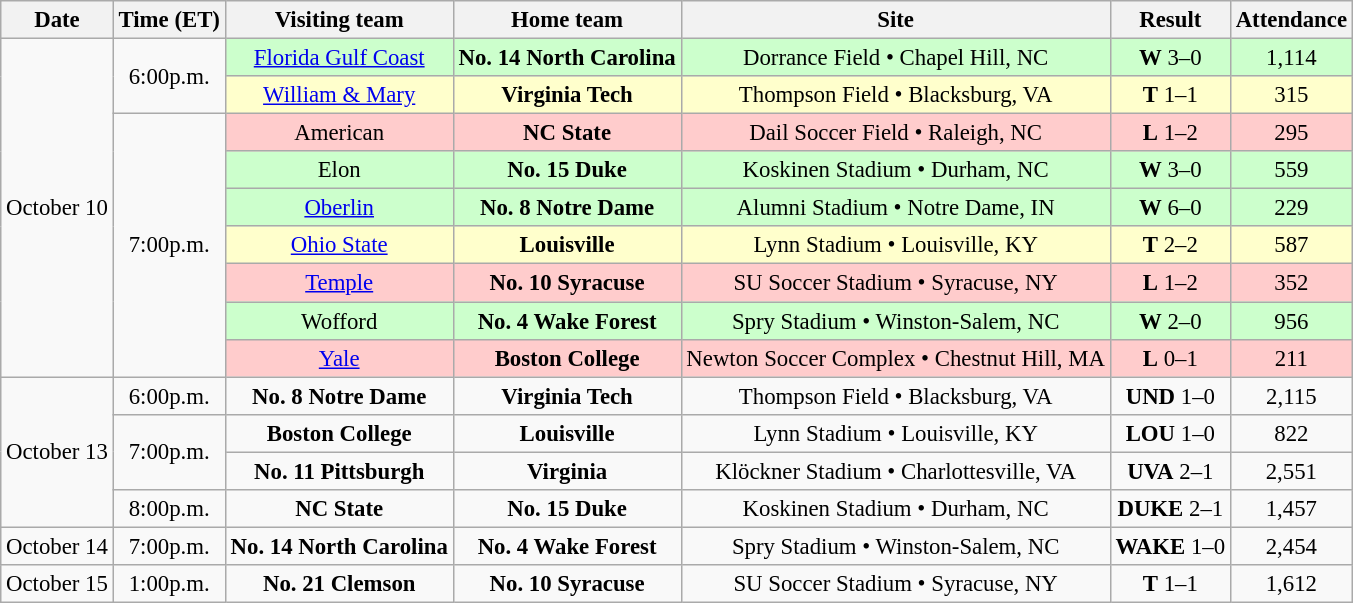<table class="wikitable" style="font-size:95%; text-align: center;">
<tr>
<th>Date</th>
<th>Time (ET)</th>
<th>Visiting team</th>
<th>Home team</th>
<th>Site</th>
<th>Result</th>
<th>Attendance</th>
</tr>
<tr>
<td rowspan=9>October 10</td>
<td rowspan=2>6:00p.m.</td>
<td style="background:#cfc;"><a href='#'>Florida Gulf Coast</a></td>
<td style="background:#cfc;"><strong>No. 14 North Carolina</strong></td>
<td style="background:#cfc;">Dorrance Field • Chapel Hill, NC</td>
<td style="background:#cfc;"><strong>W</strong> 3–0</td>
<td style="background:#cfc;">1,114</td>
</tr>
<tr>
<td style="background:#ffc;"><a href='#'>William & Mary</a></td>
<td style="background:#ffc;"><strong>Virginia Tech</strong></td>
<td style="background:#ffc;">Thompson Field • Blacksburg, VA</td>
<td style="background:#ffc;"><strong>T</strong> 1–1</td>
<td style="background:#ffc;">315</td>
</tr>
<tr>
<td rowspan=7>7:00p.m.</td>
<td style="background:#fcc;">American</td>
<td style="background:#fcc;"><strong>NC State</strong></td>
<td style="background:#fcc;">Dail Soccer Field • Raleigh, NC</td>
<td style="background:#fcc;"><strong>L</strong> 1–2</td>
<td style="background:#fcc;">295</td>
</tr>
<tr>
<td style="background:#cfc;">Elon</td>
<td style="background:#cfc;"><strong>No. 15 Duke</strong></td>
<td style="background:#cfc;">Koskinen Stadium • Durham, NC</td>
<td style="background:#cfc;"><strong>W</strong> 3–0</td>
<td style="background:#cfc;">559</td>
</tr>
<tr>
<td style="background:#cfc;"><a href='#'>Oberlin</a></td>
<td style="background:#cfc;"><strong>No. 8 Notre Dame</strong></td>
<td style="background:#cfc;">Alumni Stadium • Notre Dame, IN</td>
<td style="background:#cfc;"><strong>W</strong> 6–0</td>
<td style="background:#cfc;">229</td>
</tr>
<tr>
<td style="background:#ffc;"><a href='#'>Ohio State</a></td>
<td style="background:#ffc;"><strong>Louisville</strong></td>
<td style="background:#ffc;">Lynn Stadium • Louisville, KY</td>
<td style="background:#ffc;"><strong>T</strong> 2–2</td>
<td style="background:#ffc;">587</td>
</tr>
<tr>
<td style="background:#fcc;"><a href='#'>Temple</a></td>
<td style="background:#fcc;"><strong>No. 10 Syracuse</strong></td>
<td style="background:#fcc;">SU Soccer Stadium • Syracuse, NY</td>
<td style="background:#fcc;"><strong>L</strong> 1–2</td>
<td style="background:#fcc;">352</td>
</tr>
<tr>
<td style="background:#cfc;">Wofford</td>
<td style="background:#cfc;"><strong>No. 4 Wake Forest</strong></td>
<td style="background:#cfc;">Spry Stadium • Winston-Salem, NC</td>
<td style="background:#cfc;"><strong>W</strong> 2–0</td>
<td style="background:#cfc;">956</td>
</tr>
<tr>
<td style="background:#fcc;"><a href='#'>Yale</a></td>
<td style="background:#fcc;"><strong>Boston College</strong></td>
<td style="background:#fcc;">Newton Soccer Complex • Chestnut Hill, MA</td>
<td style="background:#fcc;"><strong>L</strong> 0–1</td>
<td style="background:#fcc;">211</td>
</tr>
<tr>
<td rowspan=4>October 13</td>
<td>6:00p.m.</td>
<td><strong>No. 8 Notre Dame</strong></td>
<td><strong>Virginia Tech</strong></td>
<td>Thompson Field • Blacksburg, VA</td>
<td><strong>UND</strong> 1–0</td>
<td>2,115</td>
</tr>
<tr>
<td rowspan=2>7:00p.m.</td>
<td><strong>Boston College</strong></td>
<td><strong>Louisville</strong></td>
<td>Lynn Stadium • Louisville, KY</td>
<td><strong>LOU</strong> 1–0</td>
<td>822</td>
</tr>
<tr>
<td><strong>No. 11 Pittsburgh</strong></td>
<td><strong>Virginia</strong></td>
<td>Klöckner Stadium • Charlottesville, VA</td>
<td><strong>UVA</strong> 2–1</td>
<td>2,551</td>
</tr>
<tr>
<td>8:00p.m.</td>
<td><strong>NC State</strong></td>
<td><strong>No. 15 Duke</strong></td>
<td>Koskinen Stadium • Durham, NC</td>
<td><strong>DUKE</strong> 2–1</td>
<td>1,457</td>
</tr>
<tr>
<td>October 14</td>
<td>7:00p.m.</td>
<td><strong>No. 14 North Carolina</strong></td>
<td><strong>No. 4 Wake Forest</strong></td>
<td>Spry Stadium • Winston-Salem, NC</td>
<td><strong>WAKE</strong> 1–0</td>
<td>2,454</td>
</tr>
<tr>
<td>October 15</td>
<td>1:00p.m.</td>
<td><strong>No. 21 Clemson</strong></td>
<td><strong>No. 10 Syracuse</strong></td>
<td>SU Soccer Stadium • Syracuse, NY</td>
<td><strong>T</strong> 1–1</td>
<td>1,612</td>
</tr>
</table>
